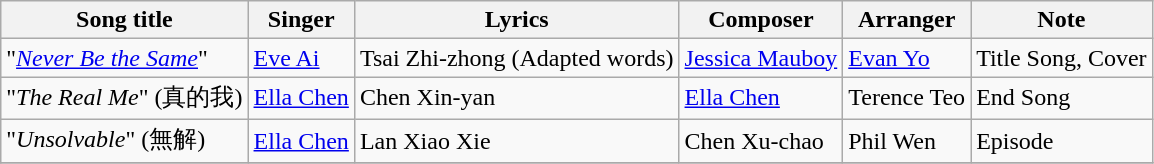<table class="wikitable">
<tr>
<th>Song title</th>
<th>Singer</th>
<th>Lyrics</th>
<th>Composer</th>
<th>Arranger</th>
<th>Note</th>
</tr>
<tr>
<td>"<em><a href='#'>Never Be the Same</a></em>"</td>
<td><a href='#'>Eve Ai</a></td>
<td>Tsai Zhi-zhong (Adapted words)</td>
<td><a href='#'>Jessica Mauboy</a></td>
<td><a href='#'>Evan Yo</a></td>
<td>Title Song, Cover</td>
</tr>
<tr>
<td>"<em>The Real Me</em>" (真的我)</td>
<td><a href='#'>Ella Chen</a></td>
<td>Chen Xin-yan</td>
<td><a href='#'>Ella Chen</a></td>
<td>Terence Teo</td>
<td>End Song</td>
</tr>
<tr>
<td>"<em>Unsolvable</em>" (無解)</td>
<td><a href='#'>Ella Chen</a></td>
<td>Lan Xiao Xie</td>
<td>Chen Xu-chao</td>
<td>Phil Wen</td>
<td>Episode</td>
</tr>
<tr>
</tr>
</table>
